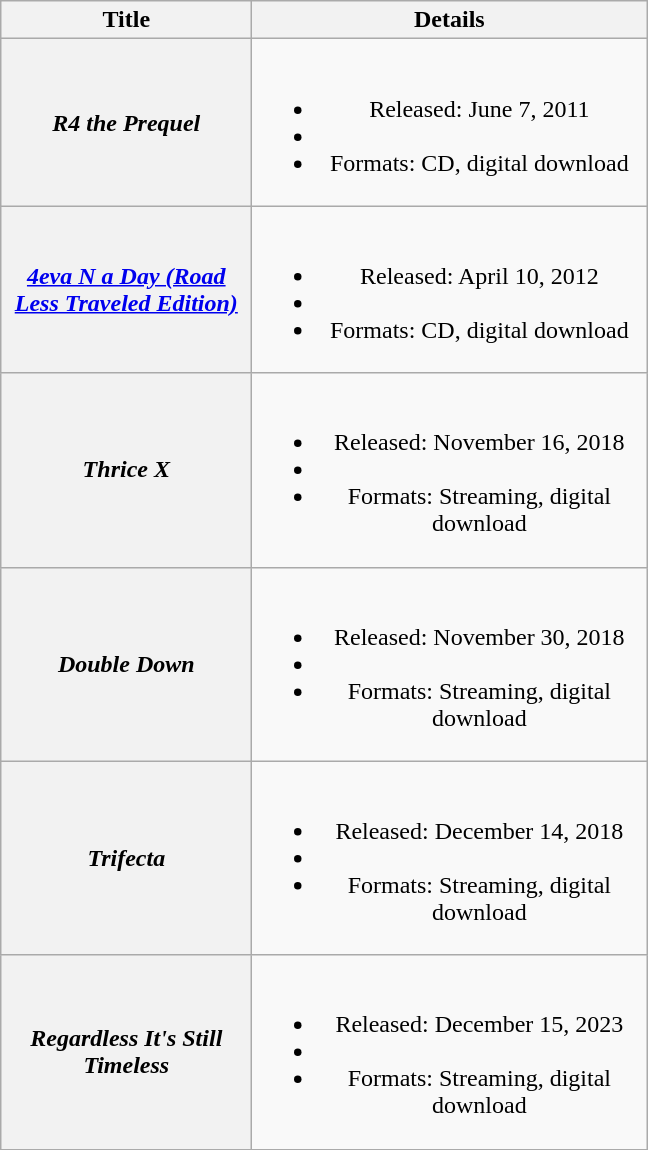<table class="wikitable plainrowheaders" style="text-align:center;">
<tr>
<th scope="col" style="width:10em;">Title</th>
<th scope="col" style="width:16em;">Details</th>
</tr>
<tr>
<th scope="row"><em>R4 the Prequel</em></th>
<td><br><ul><li>Released: June 7, 2011</li><li></li><li>Formats: CD, digital download</li></ul></td>
</tr>
<tr>
<th scope="row"><em><a href='#'>4eva N a Day (Road Less Traveled Edition)</a></em></th>
<td><br><ul><li>Released: April 10, 2012</li><li></li><li>Formats: CD, digital download</li></ul></td>
</tr>
<tr>
<th scope="row"><em>Thrice X</em></th>
<td><br><ul><li>Released: November 16, 2018</li><li></li><li>Formats: Streaming, digital download</li></ul></td>
</tr>
<tr>
<th scope="row"><em>Double Down</em></th>
<td><br><ul><li>Released: November 30, 2018</li><li></li><li>Formats: Streaming, digital download</li></ul></td>
</tr>
<tr>
<th scope="row"><em>Trifecta</em></th>
<td><br><ul><li>Released: December 14, 2018</li><li></li><li>Formats: Streaming, digital download</li></ul></td>
</tr>
<tr>
<th scope="row"><em>Regardless It's Still Timeless</em></th>
<td><br><ul><li>Released: December 15, 2023</li><li></li><li>Formats: Streaming, digital download</li></ul></td>
</tr>
</table>
